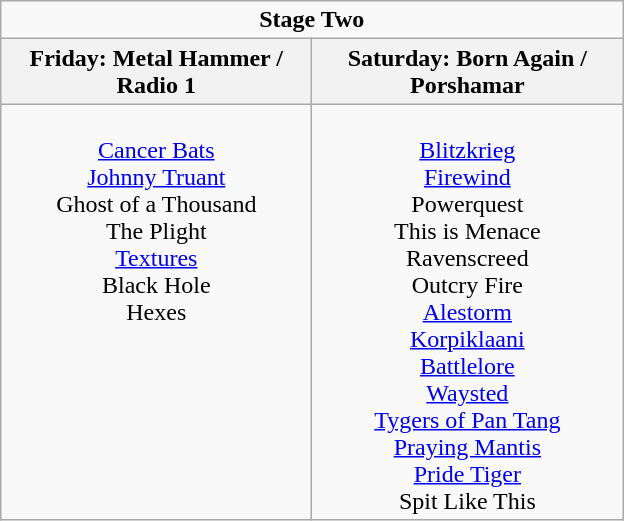<table class="wikitable">
<tr>
<td colspan="2" align="center"><strong>Stage Two</strong></td>
</tr>
<tr>
<th>Friday: <strong>Metal Hammer / Radio 1</strong></th>
<th>Saturday: <strong>Born Again / Porshamar</strong></th>
</tr>
<tr>
<td valign="top" align="center" width=200><br><a href='#'>Cancer Bats</a><br>
<a href='#'>Johnny Truant</a><br>
Ghost of a Thousand<br>
The Plight<br>
<a href='#'>Textures</a><br>
Black Hole<br>
Hexes<br></td>
<td valign="top" align="center" width=200><br><a href='#'>Blitzkrieg</a><br>
<a href='#'>Firewind</a><br>
Powerquest<br>
This is Menace<br>
Ravenscreed<br>
Outcry Fire<br>
<a href='#'>Alestorm</a><br>
<a href='#'>Korpiklaani</a><br>
<a href='#'>Battlelore</a><br>
<a href='#'>Waysted</a><br>
<a href='#'>Tygers of Pan Tang</a><br>
<a href='#'>Praying Mantis</a><br>
<a href='#'>Pride Tiger</a><br>
Spit Like This<br></td>
</tr>
</table>
